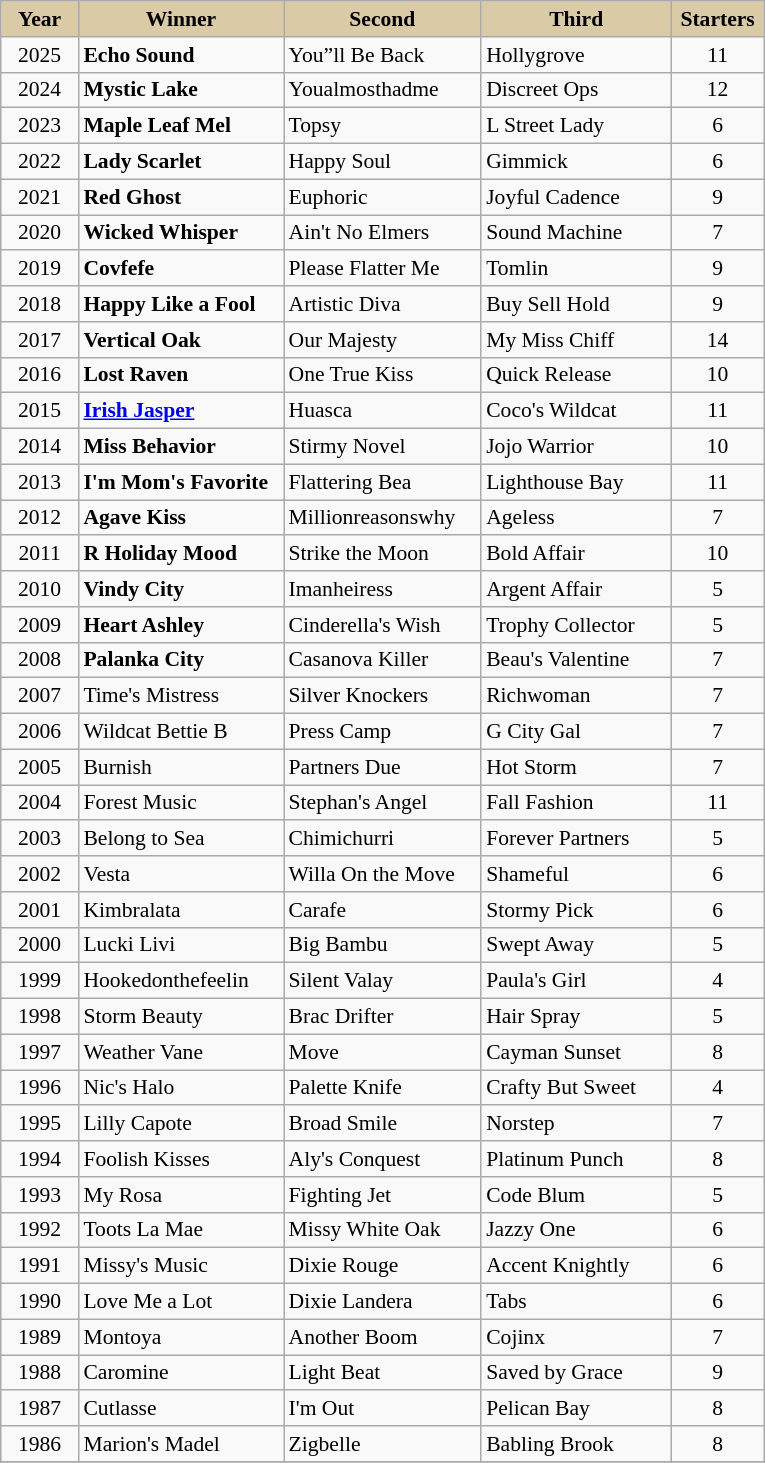<table class = "wikitable sortable" | border="1" cellpadding="0" style="border-collapse: collapse; font-size:90%">
<tr bgcolor="#DACAA5" align="center">
<td width="45px"><strong>Year</strong> <br></td>
<td width="130px"><strong>Winner</strong> <br></td>
<td width="125px"><strong>Second</strong> <br></td>
<td width="120px"><strong>Third</strong> <br></td>
<td width="55px"><strong>Starters</strong></td>
</tr>
<tr>
<td align="center">2025</td>
<td><strong>Echo Sound</strong></td>
<td>You”ll Be Back</td>
<td>Hollygrove</td>
<td align="center">11</td>
</tr>
<tr>
<td align="center">2024</td>
<td><strong>Mystic Lake</strong></td>
<td>Youalmosthadme</td>
<td>Discreet Ops</td>
<td align="center">12</td>
</tr>
<tr>
<td align="center">2023</td>
<td><strong>Maple Leaf Mel</strong></td>
<td>Topsy</td>
<td>L Street Lady</td>
<td align="center">6</td>
</tr>
<tr>
<td align=center>2022</td>
<td><strong>Lady Scarlet</strong></td>
<td>Happy Soul</td>
<td>Gimmick</td>
<td align=center>6</td>
</tr>
<tr>
<td align=center>2021</td>
<td><strong>Red Ghost</strong></td>
<td>Euphoric</td>
<td>Joyful Cadence</td>
<td align=center>9</td>
</tr>
<tr>
<td align=center>2020</td>
<td><strong>Wicked Whisper</strong></td>
<td>Ain't No Elmers</td>
<td>Sound Machine</td>
<td align=center>7</td>
</tr>
<tr>
<td align=center>2019</td>
<td><strong>Covfefe</strong></td>
<td>Please Flatter Me</td>
<td>Tomlin</td>
<td align=center>9</td>
</tr>
<tr>
<td align=center>2018</td>
<td><strong>Happy Like a Fool</strong></td>
<td>Artistic Diva</td>
<td>Buy Sell Hold</td>
<td align=center>9</td>
</tr>
<tr>
<td align=center>2017</td>
<td><strong>Vertical Oak</strong></td>
<td>Our Majesty</td>
<td>My Miss Chiff</td>
<td align=center>14</td>
</tr>
<tr>
<td align=center>2016</td>
<td><strong>Lost Raven</strong></td>
<td>One True Kiss</td>
<td>Quick Release</td>
<td align=center>10</td>
</tr>
<tr>
<td align=center>2015</td>
<td><strong><a href='#'>Irish Jasper</a></strong></td>
<td>Huasca</td>
<td>Coco's Wildcat</td>
<td align=center>11</td>
</tr>
<tr>
<td align=center>2014</td>
<td><strong>Miss Behavior</strong></td>
<td>Stirmy Novel</td>
<td>Jojo Warrior</td>
<td align=center>10</td>
</tr>
<tr>
<td align=center>2013</td>
<td><strong>I'm Mom's Favorite</strong></td>
<td>Flattering Bea</td>
<td>Lighthouse Bay</td>
<td align=center>11</td>
</tr>
<tr>
<td align=center>2012</td>
<td><strong>Agave Kiss</strong></td>
<td>Millionreasonswhy</td>
<td>Ageless</td>
<td align=center>7</td>
</tr>
<tr>
<td align=center>2011</td>
<td><strong>R Holiday Mood</strong></td>
<td>Strike the Moon</td>
<td>Bold Affair</td>
<td align=center>10</td>
</tr>
<tr>
<td align=center>2010</td>
<td><strong>Vindy City</strong></td>
<td>Imanheiress</td>
<td>Argent Affair</td>
<td align=center>5</td>
</tr>
<tr>
<td align=center>2009</td>
<td><strong>Heart Ashley</strong></td>
<td>Cinderella's Wish</td>
<td>Trophy Collector</td>
<td align=center>5</td>
</tr>
<tr>
<td align=center>2008</td>
<td><strong>Palanka City</strong></td>
<td>Casanova Killer</td>
<td>Beau's Valentine</td>
<td align=center>7</td>
</tr>
<tr>
<td align=center>2007</td>
<td>Time's Mistress</td>
<td>Silver Knockers</td>
<td>Richwoman</td>
<td align=center>7</td>
</tr>
<tr>
<td align=center>2006</td>
<td>Wildcat Bettie B</td>
<td>Press Camp</td>
<td>G City Gal</td>
<td align=center>7</td>
</tr>
<tr>
<td align=center>2005</td>
<td>Burnish</td>
<td>Partners Due</td>
<td>Hot Storm</td>
<td align=center>7</td>
</tr>
<tr>
<td align=center>2004</td>
<td>Forest Music</td>
<td>Stephan's Angel</td>
<td>Fall Fashion</td>
<td align=center>11</td>
</tr>
<tr>
<td align=center>2003</td>
<td>Belong to Sea</td>
<td>Chimichurri</td>
<td>Forever Partners</td>
<td align=center>5</td>
</tr>
<tr>
<td align=center>2002</td>
<td>Vesta</td>
<td>Willa On the Move</td>
<td>Shameful</td>
<td align=center>6</td>
</tr>
<tr>
<td align=center>2001</td>
<td>Kimbralata</td>
<td>Carafe</td>
<td>Stormy Pick</td>
<td align=center>6</td>
</tr>
<tr>
<td align=center>2000</td>
<td>Lucki Livi</td>
<td>Big Bambu</td>
<td>Swept Away</td>
<td align=center>5</td>
</tr>
<tr>
<td align=center>1999</td>
<td>Hookedonthefeelin</td>
<td>Silent Valay</td>
<td>Paula's Girl</td>
<td align=center>4</td>
</tr>
<tr>
<td align=center>1998</td>
<td>Storm Beauty</td>
<td>Brac Drifter</td>
<td>Hair Spray</td>
<td align=center>5</td>
</tr>
<tr>
<td align=center>1997</td>
<td>Weather Vane</td>
<td>Move</td>
<td>Cayman Sunset</td>
<td align=center>8</td>
</tr>
<tr>
<td align=center>1996</td>
<td>Nic's Halo</td>
<td>Palette Knife</td>
<td>Crafty But Sweet</td>
<td align=center>4</td>
</tr>
<tr>
<td align=center>1995</td>
<td>Lilly Capote</td>
<td>Broad Smile</td>
<td>Norstep</td>
<td align=center>7</td>
</tr>
<tr>
<td align=center>1994</td>
<td>Foolish Kisses</td>
<td>Aly's Conquest</td>
<td>Platinum Punch</td>
<td align=center>8</td>
</tr>
<tr>
<td align=center>1993</td>
<td>My Rosa</td>
<td>Fighting Jet</td>
<td>Code Blum</td>
<td align=center>5</td>
</tr>
<tr>
<td align=center>1992</td>
<td>Toots La Mae</td>
<td>Missy White Oak</td>
<td>Jazzy One</td>
<td align=center>6</td>
</tr>
<tr>
<td align=center>1991</td>
<td>Missy's Music</td>
<td>Dixie Rouge</td>
<td>Accent Knightly</td>
<td align=center>6</td>
</tr>
<tr>
<td align=center>1990</td>
<td>Love Me a Lot</td>
<td>Dixie Landera</td>
<td>Tabs</td>
<td align=center>6</td>
</tr>
<tr>
<td align=center>1989</td>
<td>Montoya</td>
<td>Another Boom</td>
<td>Cojinx</td>
<td align=center>7</td>
</tr>
<tr>
<td align=center>1988</td>
<td>Caromine</td>
<td>Light Beat</td>
<td>Saved by Grace</td>
<td align=center>9</td>
</tr>
<tr>
<td align=center>1987</td>
<td>Cutlasse</td>
<td>I'm Out</td>
<td>Pelican Bay</td>
<td align=center>8</td>
</tr>
<tr>
<td align=center>1986</td>
<td>Marion's Madel</td>
<td>Zigbelle</td>
<td>Babling Brook</td>
<td align=center>8</td>
</tr>
<tr>
</tr>
</table>
